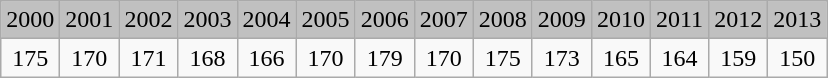<table class="wikitable">
<tr bgcolor="#C0C0C0">
<td align="center">2000</td>
<td align="center">2001</td>
<td align="center">2002</td>
<td align="center">2003</td>
<td align="center">2004</td>
<td align="center">2005</td>
<td align="center">2006</td>
<td align="center">2007</td>
<td align="center">2008</td>
<td align="center">2009</td>
<td align="center">2010</td>
<td align="center">2011</td>
<td align="center">2012</td>
<td align="center">2013</td>
</tr>
<tr>
<td align="center">175</td>
<td align="center">170</td>
<td align="center">171</td>
<td align="center">168</td>
<td align="center">166</td>
<td align="center">170</td>
<td align="center">179</td>
<td align="center">170</td>
<td align="center">175</td>
<td align="center">173</td>
<td align="center">165</td>
<td align="center">164</td>
<td align="center">159</td>
<td align="center">150</td>
</tr>
</table>
